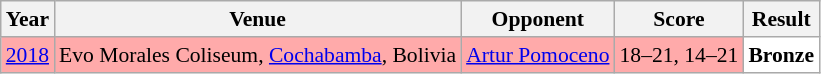<table class="sortable wikitable" style="font-size: 90%;">
<tr>
<th>Year</th>
<th>Venue</th>
<th>Opponent</th>
<th>Score</th>
<th>Result</th>
</tr>
<tr style="background:#FFAAAA">
<td align="center"><a href='#'>2018</a></td>
<td align="left">Evo Morales Coliseum, <a href='#'>Cochabamba</a>, Bolivia</td>
<td align="left"> <a href='#'>Artur Pomoceno</a></td>
<td align="left">18–21, 14–21</td>
<td style="text-align:left; background:white"> <strong>Bronze</strong></td>
</tr>
</table>
